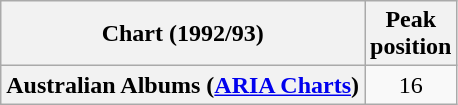<table class="wikitable plainrowheaders" style="text-align:center">
<tr>
<th>Chart (1992/93)</th>
<th>Peak<br>position</th>
</tr>
<tr>
<th scope="row">Australian Albums (<a href='#'>ARIA Charts</a>)</th>
<td>16</td>
</tr>
</table>
